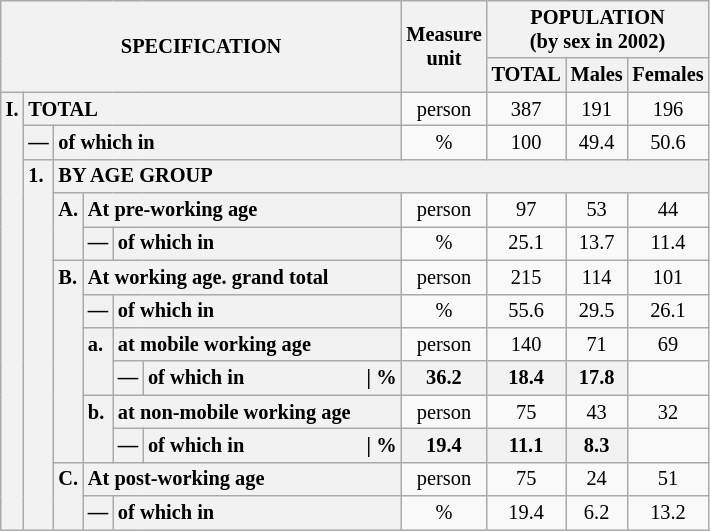<table class="wikitable" style="font-size:85%; text-align:center">
<tr>
<th rowspan="2" colspan="6">SPECIFICATION</th>
<th rowspan="2">Measure<br> unit</th>
<th colspan="3" rowspan="1">POPULATION<br> (by sex in 2002)</th>
</tr>
<tr>
<th>TOTAL</th>
<th>Males</th>
<th>Females</th>
</tr>
<tr>
<th style="text-align:left" valign="top" rowspan="13">I.</th>
<th style="text-align:left" colspan="5">TOTAL</th>
<td>person</td>
<td>387</td>
<td>191</td>
<td>196</td>
</tr>
<tr>
<th style="text-align:left" valign="top">—</th>
<th style="text-align:left" colspan="4">of which in</th>
<td>%</td>
<td>100</td>
<td>49.4</td>
<td>50.6</td>
</tr>
<tr>
<th style="text-align:left" valign="top" rowspan="11">1.</th>
<th style="text-align:left" colspan="19">BY AGE GROUP</th>
</tr>
<tr>
<th style="text-align:left" valign="top" rowspan="2">A.</th>
<th style="text-align:left" colspan="3">At pre-working age</th>
<td>person</td>
<td>97</td>
<td>53</td>
<td>44</td>
</tr>
<tr>
<th style="text-align:left" valign="top">—</th>
<th style="text-align:left" valign="top" colspan="2">of which in</th>
<td>%</td>
<td>25.1</td>
<td>13.7</td>
<td>11.4</td>
</tr>
<tr>
<th style="text-align:left" valign="top" rowspan="6">B.</th>
<th style="text-align:left" colspan="3">At working age. grand total</th>
<td>person</td>
<td>215</td>
<td>114</td>
<td>101</td>
</tr>
<tr>
<th style="text-align:left" valign="top">—</th>
<th style="text-align:left" valign="top" colspan="2">of which in</th>
<td>%</td>
<td>55.6</td>
<td>29.5</td>
<td>26.1</td>
</tr>
<tr>
<th style="text-align:left" valign="top" rowspan="2">a.</th>
<th style="text-align:left" colspan="2">at mobile working age</th>
<td>person</td>
<td>140</td>
<td>71</td>
<td>69</td>
</tr>
<tr>
<th style="text-align:left" valign="top">—</th>
<th style="text-align:left" valign="top" colspan="1">of which in                        | %</th>
<th>36.2</th>
<th>18.4</th>
<th>17.8</th>
</tr>
<tr>
<th style="text-align:left" valign="top" rowspan="2">b.</th>
<th style="text-align:left" colspan="2">at non-mobile working age</th>
<td>person</td>
<td>75</td>
<td>43</td>
<td>32</td>
</tr>
<tr>
<th style="text-align:left" valign="top">—</th>
<th style="text-align:left" valign="top" colspan="1">of which in                        | %</th>
<th>19.4</th>
<th>11.1</th>
<th>8.3</th>
</tr>
<tr>
<th style="text-align:left" valign="top" rowspan="2">C.</th>
<th style="text-align:left" colspan="3">At post-working age</th>
<td>person</td>
<td>75</td>
<td>24</td>
<td>51</td>
</tr>
<tr>
<th style="text-align:left" valign="top">—</th>
<th style="text-align:left" valign="top" colspan="2">of which in</th>
<td>%</td>
<td>19.4</td>
<td>6.2</td>
<td>13.2</td>
</tr>
</table>
